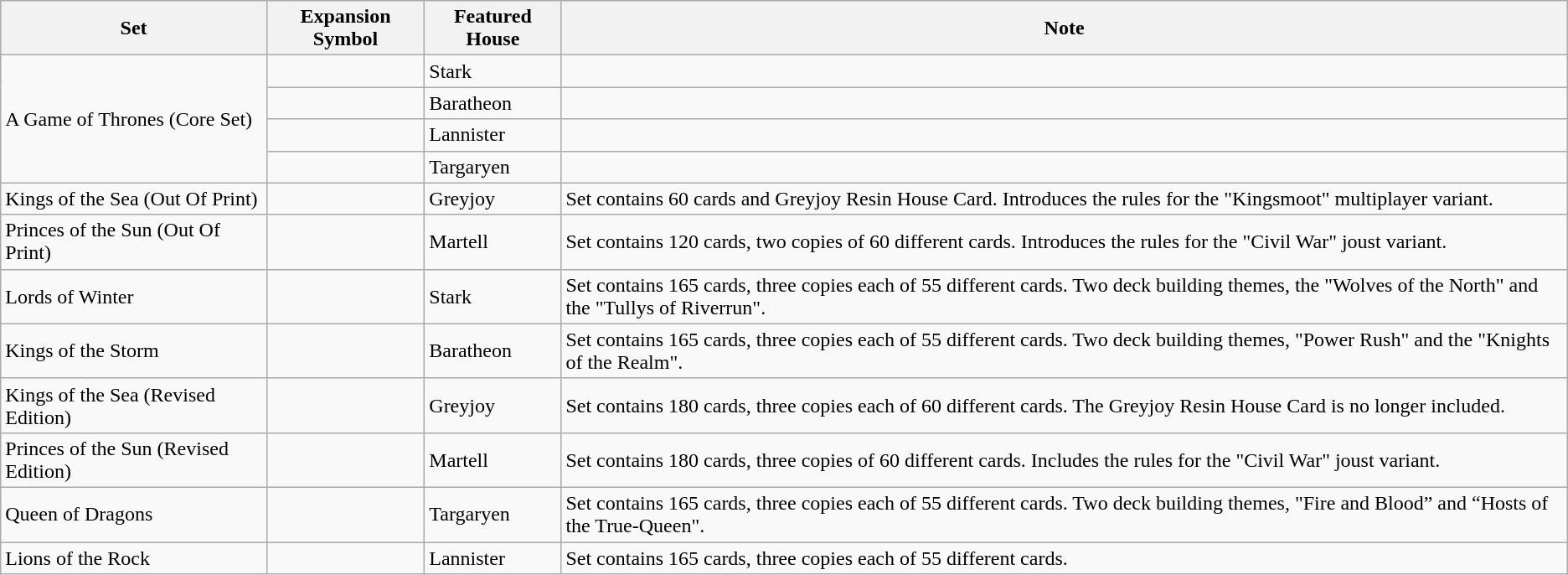<table class="wikitable">
<tr>
<th>Set</th>
<th>Expansion Symbol</th>
<th>Featured House</th>
<th>Note</th>
</tr>
<tr>
<td rowspan="4">A Game of Thrones (Core Set)</td>
<td></td>
<td>Stark</td>
<td></td>
</tr>
<tr>
<td></td>
<td>Baratheon</td>
<td></td>
</tr>
<tr>
<td></td>
<td>Lannister</td>
<td></td>
</tr>
<tr>
<td></td>
<td>Targaryen</td>
<td></td>
</tr>
<tr>
<td>Kings of the Sea (Out Of Print)</td>
<td></td>
<td>Greyjoy</td>
<td>Set contains 60 cards and Greyjoy Resin House Card. Introduces the rules for the "Kingsmoot" multiplayer variant.</td>
</tr>
<tr>
<td>Princes of the Sun (Out Of Print)</td>
<td></td>
<td>Martell</td>
<td>Set contains 120 cards, two copies of 60 different cards. Introduces the rules for the "Civil War" joust variant.</td>
</tr>
<tr>
<td>Lords of Winter</td>
<td></td>
<td>Stark</td>
<td>Set contains 165 cards, three copies each of 55 different cards. Two deck building themes, the "Wolves of the North" and the "Tullys of Riverrun".</td>
</tr>
<tr>
<td>Kings of the Storm</td>
<td></td>
<td>Baratheon</td>
<td>Set contains 165 cards, three copies each of 55 different cards. Two deck building themes, "Power Rush" and the "Knights of the Realm".</td>
</tr>
<tr>
<td>Kings of the Sea (Revised Edition)</td>
<td></td>
<td>Greyjoy</td>
<td>Set contains 180 cards, three copies each of 60 different cards. The Greyjoy Resin House Card is no longer included.</td>
</tr>
<tr>
<td>Princes of the Sun (Revised Edition)</td>
<td></td>
<td>Martell</td>
<td>Set contains 180 cards, three copies of 60 different cards. Includes the rules for the "Civil War" joust variant.</td>
</tr>
<tr>
<td>Queen of Dragons</td>
<td></td>
<td>Targaryen</td>
<td>Set contains 165 cards, three copies each of 55 different cards. Two deck building themes, "Fire and Blood” and “Hosts of the True-Queen".</td>
</tr>
<tr>
<td>Lions of the Rock</td>
<td></td>
<td>Lannister</td>
<td>Set contains 165 cards, three copies each of 55 different cards.</td>
</tr>
</table>
